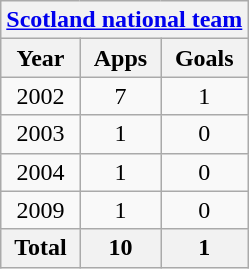<table class="wikitable" style="text-align:center">
<tr>
<th colspan=3><a href='#'>Scotland national team</a></th>
</tr>
<tr>
<th>Year</th>
<th>Apps</th>
<th>Goals</th>
</tr>
<tr>
<td>2002</td>
<td>7</td>
<td>1</td>
</tr>
<tr>
<td>2003</td>
<td>1</td>
<td>0</td>
</tr>
<tr>
<td>2004</td>
<td>1</td>
<td>0</td>
</tr>
<tr>
<td>2009</td>
<td>1</td>
<td>0</td>
</tr>
<tr>
<th>Total</th>
<th>10</th>
<th>1</th>
</tr>
</table>
